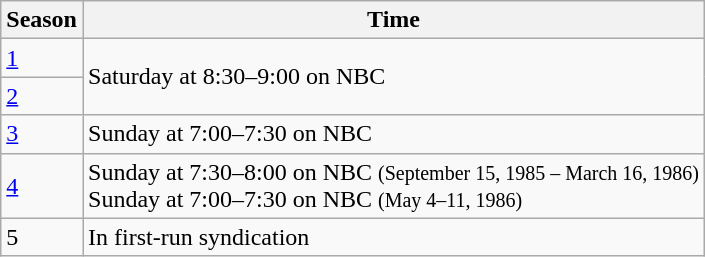<table class="wikitable">
<tr>
<th>Season</th>
<th>Time</th>
</tr>
<tr>
<td><a href='#'>1</a></td>
<td rowspan="2">Saturday at 8:30–9:00 on NBC</td>
</tr>
<tr>
<td><a href='#'>2</a></td>
</tr>
<tr>
<td><a href='#'>3</a></td>
<td>Sunday at 7:00–7:30 on NBC</td>
</tr>
<tr>
<td><a href='#'>4</a></td>
<td>Sunday at 7:30–8:00 on NBC <small>(September 15, 1985 – March 16, 1986)</small><br>Sunday at 7:00–7:30 on NBC <small>(May 4–11, 1986)</small></td>
</tr>
<tr>
<td>5</td>
<td>In first-run syndication</td>
</tr>
</table>
